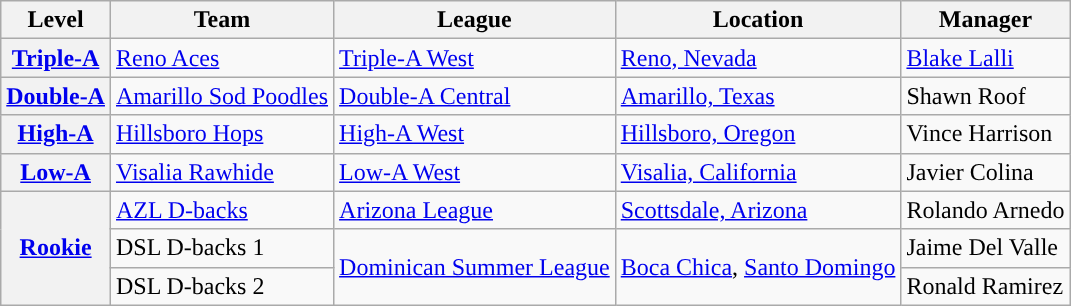<table class="wikitable plainrowheaders">
<tr>
<th scope="col" style="text-align:center; ">Level</th>
<th scope="col" style="text-align:center; ">Team</th>
<th scope="col" style="text-align:center; ">League</th>
<th scope="col" style="text-align:center; ">Location</th>
<th scope="col" style="text-align:center; ">Manager</th>
</tr>
<tr>
<th scope="row"><a href='#'>Triple-A</a></th>
<td><a href='#'>Reno Aces</a></td>
<td><a href='#'>Triple-A West</a></td>
<td><a href='#'>Reno, Nevada</a></td>
<td><a href='#'>Blake Lalli</a></td>
</tr>
<tr>
<th scope="row"><a href='#'>Double-A</a></th>
<td><a href='#'>Amarillo Sod Poodles</a></td>
<td><a href='#'>Double-A Central</a></td>
<td><a href='#'>Amarillo, Texas</a></td>
<td>Shawn Roof</td>
</tr>
<tr>
<th scope="row"><a href='#'>High-A</a></th>
<td><a href='#'>Hillsboro Hops</a></td>
<td><a href='#'>High-A West</a></td>
<td><a href='#'>Hillsboro, Oregon</a></td>
<td>Vince Harrison</td>
</tr>
<tr>
<th scope="row"><a href='#'>Low-A</a></th>
<td><a href='#'>Visalia Rawhide</a></td>
<td><a href='#'>Low-A West</a></td>
<td><a href='#'>Visalia, California</a></td>
<td>Javier Colina</td>
</tr>
<tr>
<th scope="row" rowspan=4><a href='#'>Rookie</a></th>
<td><a href='#'>AZL D-backs</a></td>
<td><a href='#'>Arizona League</a></td>
<td><a href='#'>Scottsdale, Arizona</a></td>
<td>Rolando Arnedo</td>
</tr>
<tr>
<td>DSL D-backs 1</td>
<td rowspan=2><a href='#'>Dominican Summer League</a></td>
<td rowspan=2><a href='#'>Boca Chica</a>, <a href='#'>Santo Domingo</a></td>
<td>Jaime Del Valle</td>
</tr>
<tr>
<td>DSL D-backs 2</td>
<td>Ronald Ramirez</td>
</tr>
</table>
